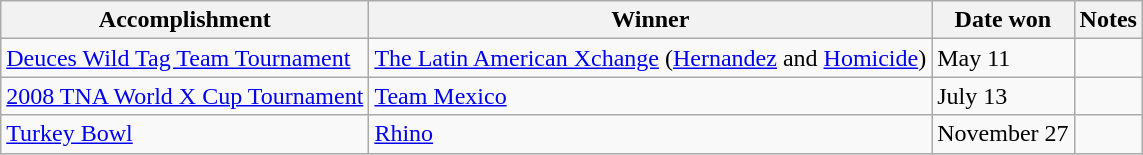<table class="wikitable">
<tr>
<th>Accomplishment</th>
<th>Winner</th>
<th>Date won</th>
<th>Notes</th>
</tr>
<tr>
<td><a href='#'>Deuces Wild Tag Team Tournament</a></td>
<td><a href='#'>The Latin American Xchange</a> (<a href='#'>Hernandez</a> and <a href='#'>Homicide</a>)</td>
<td>May 11</td>
<td></td>
</tr>
<tr>
<td><a href='#'>2008 TNA World X Cup Tournament</a></td>
<td><a href='#'>Team Mexico</a></td>
<td>July 13</td>
<td></td>
</tr>
<tr>
<td><a href='#'>Turkey Bowl</a></td>
<td><a href='#'>Rhino</a></td>
<td>November 27</td>
<td></td>
</tr>
</table>
